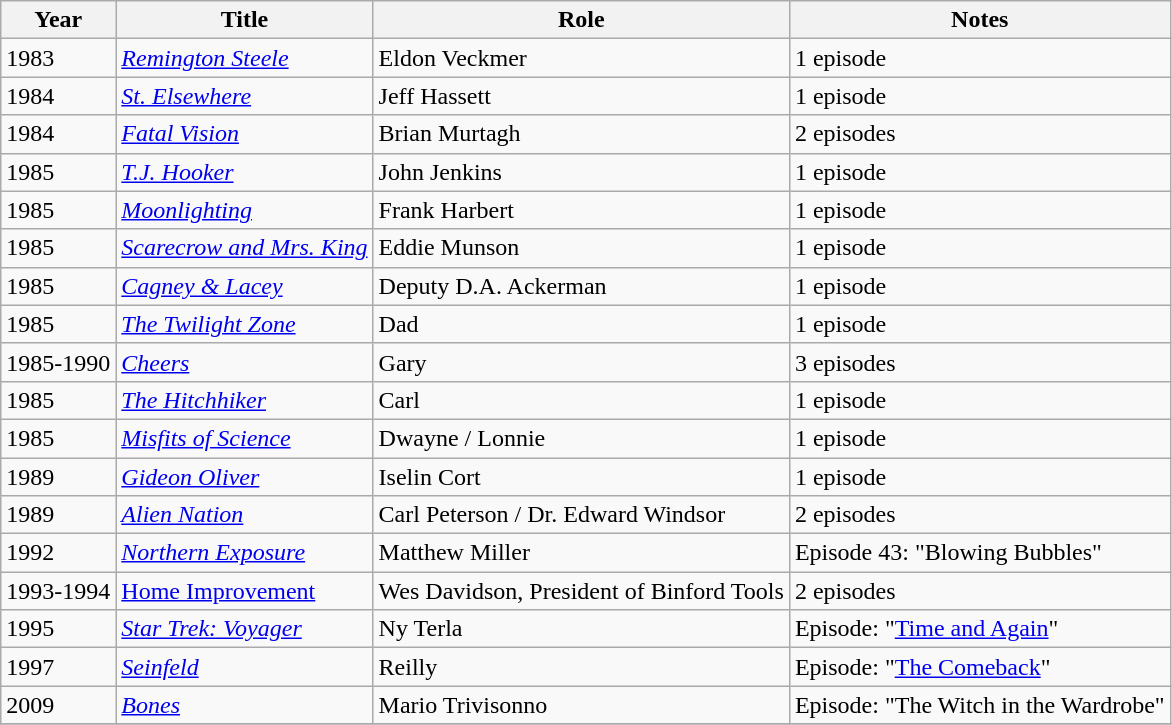<table class="wikitable">
<tr>
<th>Year</th>
<th>Title</th>
<th>Role</th>
<th>Notes</th>
</tr>
<tr>
<td>1983</td>
<td><em><a href='#'>Remington Steele</a></em></td>
<td>Eldon Veckmer</td>
<td>1 episode</td>
</tr>
<tr>
<td>1984</td>
<td><em><a href='#'>St. Elsewhere</a></em></td>
<td>Jeff Hassett</td>
<td>1 episode</td>
</tr>
<tr>
<td>1984</td>
<td><em><a href='#'>Fatal Vision</a></em></td>
<td>Brian Murtagh</td>
<td>2 episodes</td>
</tr>
<tr>
<td>1985</td>
<td><em><a href='#'>T.J. Hooker</a></em></td>
<td>John Jenkins</td>
<td>1 episode</td>
</tr>
<tr>
<td>1985</td>
<td><em><a href='#'>Moonlighting</a></em></td>
<td>Frank Harbert</td>
<td>1 episode</td>
</tr>
<tr>
<td>1985</td>
<td><em><a href='#'>Scarecrow and Mrs. King</a></em></td>
<td>Eddie Munson</td>
<td>1 episode</td>
</tr>
<tr>
<td>1985</td>
<td><em><a href='#'>Cagney & Lacey</a></em></td>
<td>Deputy D.A. Ackerman</td>
<td>1 episode</td>
</tr>
<tr>
<td>1985</td>
<td><em><a href='#'>The Twilight Zone</a></em></td>
<td>Dad</td>
<td>1 episode</td>
</tr>
<tr>
<td>1985-1990</td>
<td><em><a href='#'>Cheers</a></em></td>
<td>Gary</td>
<td>3 episodes</td>
</tr>
<tr>
<td>1985</td>
<td><em><a href='#'>The Hitchhiker</a></em></td>
<td>Carl</td>
<td>1 episode</td>
</tr>
<tr>
<td>1985</td>
<td><em><a href='#'>Misfits of Science</a></em></td>
<td>Dwayne / Lonnie</td>
<td>1 episode</td>
</tr>
<tr>
<td>1989</td>
<td><em><a href='#'>Gideon Oliver</a></em></td>
<td>Iselin Cort</td>
<td>1 episode</td>
</tr>
<tr>
<td>1989</td>
<td><em><a href='#'>Alien Nation</a></em></td>
<td>Carl Peterson / Dr. Edward Windsor</td>
<td>2 episodes</td>
</tr>
<tr>
<td>1992</td>
<td><em><a href='#'>Northern Exposure</a></em></td>
<td>Matthew Miller</td>
<td>Episode 43: "Blowing Bubbles"</td>
</tr>
<tr>
<td>1993-1994</td>
<td><a href='#'>Home Improvement</a></td>
<td>Wes Davidson, President of Binford Tools</td>
<td>2 episodes</td>
</tr>
<tr>
<td>1995</td>
<td><em><a href='#'>Star Trek: Voyager</a></em></td>
<td>Ny Terla</td>
<td>Episode: "<a href='#'>Time and Again</a>"</td>
</tr>
<tr>
<td>1997</td>
<td><em><a href='#'>Seinfeld</a></em></td>
<td>Reilly</td>
<td>Episode: "<a href='#'>The Comeback</a>"</td>
</tr>
<tr>
<td>2009</td>
<td><em><a href='#'>Bones</a></em></td>
<td>Mario Trivisonno</td>
<td>Episode: "The Witch in the Wardrobe"</td>
</tr>
<tr>
</tr>
</table>
